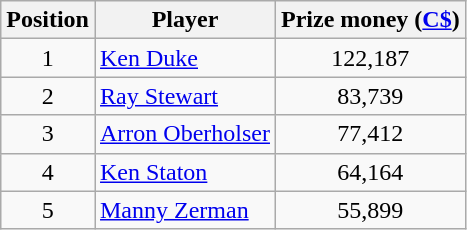<table class=wikitable>
<tr>
<th>Position</th>
<th>Player</th>
<th>Prize money (<a href='#'>C$</a>)</th>
</tr>
<tr>
<td align=center>1</td>
<td> <a href='#'>Ken Duke</a></td>
<td align=center>122,187</td>
</tr>
<tr>
<td align=center>2</td>
<td> <a href='#'>Ray Stewart</a></td>
<td align=center>83,739</td>
</tr>
<tr>
<td align=center>3</td>
<td> <a href='#'>Arron Oberholser</a></td>
<td align=center>77,412</td>
</tr>
<tr>
<td align=center>4</td>
<td> <a href='#'>Ken Staton</a></td>
<td align=center>64,164</td>
</tr>
<tr>
<td align=center>5</td>
<td> <a href='#'>Manny Zerman</a></td>
<td align=center>55,899</td>
</tr>
</table>
